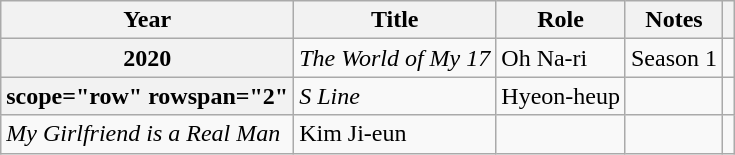<table class="wikitable plainrowheaders sortable">
<tr>
<th scope="col">Year</th>
<th scope="col">Title</th>
<th scope="col">Role</th>
<th scope="col">Notes</th>
<th scope="col" class="unsortable"></th>
</tr>
<tr>
<th scope="row">2020</th>
<td><em>The World of My 17</em></td>
<td>Oh Na-ri</td>
<td>Season 1</td>
<td style="text-align:center"></td>
</tr>
<tr>
<th>scope="row" rowspan="2" </th>
<td><em>S Line</em></td>
<td>Hyeon-heup</td>
<td></td>
<td style="text-align:center"></td>
</tr>
<tr>
<td><em>My Girlfriend is a Real Man</em></td>
<td>Kim Ji-eun</td>
<td></td>
<td style="text-align:center"></td>
</tr>
</table>
